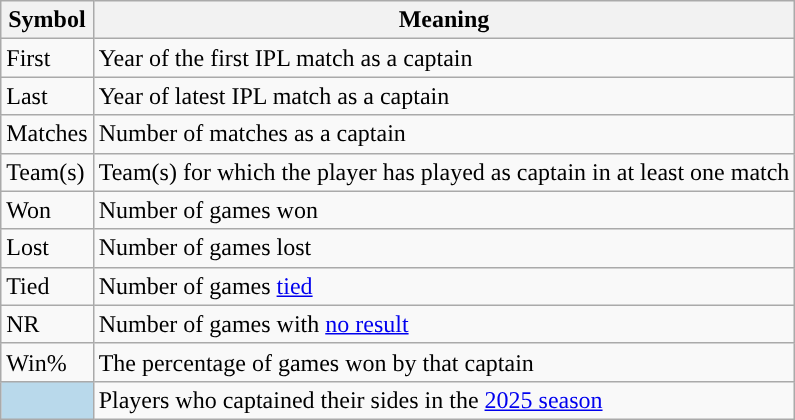<table class="wikitable">
<tr>
<th>Symbol</th>
<th>Meaning</th>
</tr>
<tr>
<td>First</td>
<td>Year of the first IPL match as a captain</td>
</tr>
<tr>
<td>Last</td>
<td>Year of latest IPL match as a captain</td>
</tr>
<tr>
<td>Matches</td>
<td>Number of matches as a captain</td>
</tr>
<tr>
<td>Team(s)</td>
<td>Team(s) for which the player has played as captain in at least one match</td>
</tr>
<tr>
<td>Won</td>
<td>Number of games won</td>
</tr>
<tr>
<td>Lost</td>
<td>Number of games lost</td>
</tr>
<tr>
<td>Tied</td>
<td>Number of games <a href='#'>tied</a></td>
</tr>
<tr>
<td>NR</td>
<td>Number of games with <a href='#'>no result</a></td>
</tr>
<tr>
<td>Win%</td>
<td>The percentage of games won by that captain</td>
</tr>
<tr>
<td scope=row style="background:#B9D9EB;"></td>
<td>Players who captained their sides in the <a href='#'>2025 season</a></td>
</tr>
</table>
